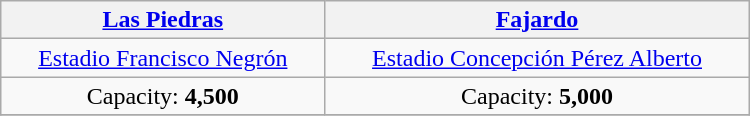<table class="wikitable" style="text-align:center" width=500>
<tr>
<th> <strong><a href='#'>Las Piedras</a></strong></th>
<th> <strong><a href='#'>Fajardo</a></strong></th>
</tr>
<tr>
<td><a href='#'>Estadio Francisco Negrón</a></td>
<td><a href='#'>Estadio Concepción Pérez Alberto</a></td>
</tr>
<tr>
<td>Capacity: <strong>4,500</strong></td>
<td>Capacity: <strong>5,000</strong></td>
</tr>
<tr>
</tr>
</table>
